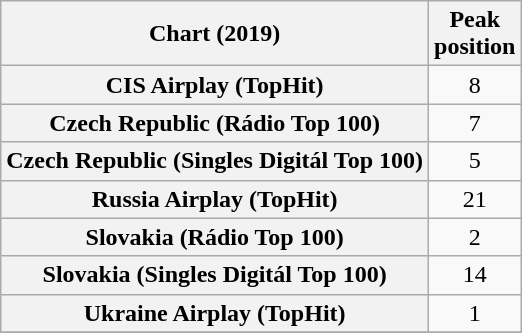<table class="wikitable sortable plainrowheaders" style="text-align:center">
<tr>
<th scope="col">Chart (2019)</th>
<th scope="col">Peak<br>position</th>
</tr>
<tr>
<th scope="row">CIS Airplay (TopHit)</th>
<td>8</td>
</tr>
<tr>
<th scope="row">Czech Republic (Rádio Top 100)</th>
<td>7</td>
</tr>
<tr>
<th scope="row">Czech Republic (Singles Digitál Top 100)</th>
<td>5</td>
</tr>
<tr>
<th scope="row">Russia Airplay (TopHit)</th>
<td>21</td>
</tr>
<tr>
<th scope="row">Slovakia (Rádio Top 100)</th>
<td>2</td>
</tr>
<tr>
<th scope="row">Slovakia (Singles Digitál Top 100)</th>
<td>14</td>
</tr>
<tr>
<th scope="row">Ukraine Airplay (TopHit)</th>
<td>1</td>
</tr>
<tr>
</tr>
</table>
